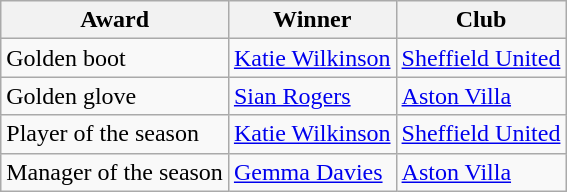<table class="wikitable">
<tr>
<th>Award</th>
<th>Winner</th>
<th>Club</th>
</tr>
<tr>
<td>Golden boot</td>
<td> <a href='#'>Katie Wilkinson</a></td>
<td><a href='#'>Sheffield United</a></td>
</tr>
<tr>
<td>Golden glove</td>
<td> <a href='#'>Sian Rogers</a></td>
<td><a href='#'>Aston Villa</a></td>
</tr>
<tr>
<td>Player of the season</td>
<td> <a href='#'>Katie Wilkinson</a></td>
<td><a href='#'>Sheffield United</a></td>
</tr>
<tr>
<td>Manager of the season</td>
<td> <a href='#'>Gemma Davies</a></td>
<td><a href='#'>Aston Villa</a></td>
</tr>
</table>
